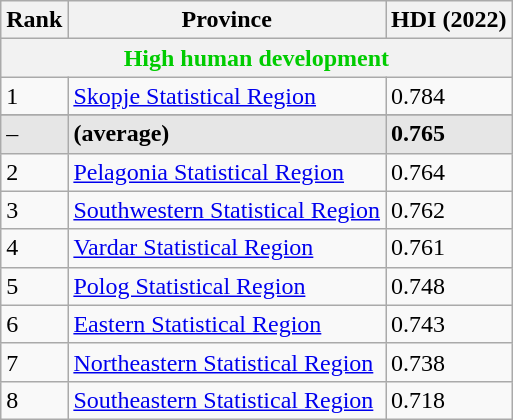<table class="wikitable sortable">
<tr>
<th>Rank</th>
<th>Province</th>
<th>HDI (2022)</th>
</tr>
<tr>
<th colspan="3" style="color:#0c0;">High human development</th>
</tr>
<tr>
<td>1</td>
<td><a href='#'>Skopje Statistical Region</a></td>
<td>0.784</td>
</tr>
<tr>
</tr>
<tr style="background:#e6e6e6">
<td>–</td>
<td><strong> (average)</strong></td>
<td><strong>0.765</strong></td>
</tr>
<tr>
<td>2</td>
<td><a href='#'>Pelagonia Statistical Region</a></td>
<td>0.764</td>
</tr>
<tr>
<td>3</td>
<td><a href='#'>Southwestern Statistical Region</a></td>
<td>0.762</td>
</tr>
<tr>
<td>4</td>
<td><a href='#'>Vardar Statistical Region</a></td>
<td>0.761</td>
</tr>
<tr>
<td>5</td>
<td><a href='#'>Polog Statistical Region</a></td>
<td>0.748</td>
</tr>
<tr>
<td>6</td>
<td><a href='#'>Eastern Statistical Region</a></td>
<td>0.743</td>
</tr>
<tr>
<td>7</td>
<td><a href='#'>Northeastern Statistical Region</a></td>
<td>0.738</td>
</tr>
<tr>
<td>8</td>
<td><a href='#'>Southeastern Statistical Region</a></td>
<td>0.718</td>
</tr>
</table>
